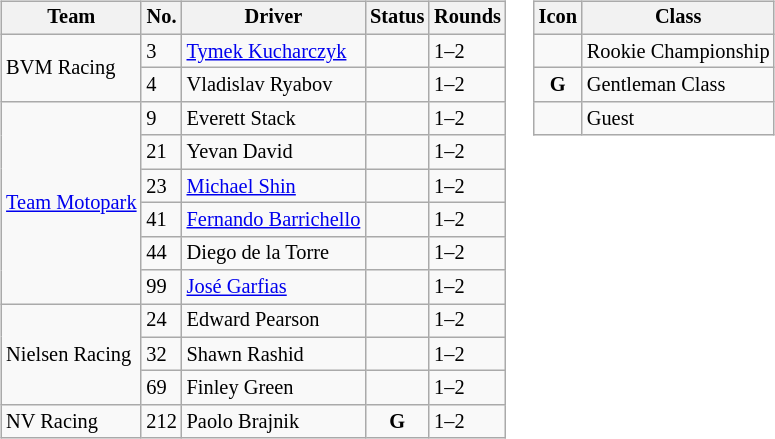<table>
<tr>
<td><br><table class="wikitable" style="font-size: 85%;">
<tr>
<th>Team</th>
<th>No.</th>
<th>Driver</th>
<th>Status</th>
<th>Rounds</th>
</tr>
<tr>
<td rowspan="2"> BVM Racing</td>
<td>3</td>
<td> <a href='#'>Tymek Kucharczyk</a></td>
<td></td>
<td>1–2</td>
</tr>
<tr>
<td>4</td>
<td> Vladislav Ryabov</td>
<td></td>
<td>1–2</td>
</tr>
<tr>
<td rowspan="6" nowrap> <a href='#'>Team Motopark</a></td>
<td>9</td>
<td> Everett Stack</td>
<td align=center></td>
<td>1–2</td>
</tr>
<tr>
<td>21</td>
<td> Yevan David</td>
<td align=center></td>
<td>1–2</td>
</tr>
<tr>
<td>23</td>
<td> <a href='#'>Michael Shin</a></td>
<td></td>
<td>1–2</td>
</tr>
<tr>
<td>41</td>
<td nowrap> <a href='#'>Fernando Barrichello</a></td>
<td></td>
<td>1–2</td>
</tr>
<tr>
<td>44</td>
<td> Diego de la Torre</td>
<td></td>
<td>1–2</td>
</tr>
<tr>
<td>99</td>
<td> <a href='#'>José Garfias</a></td>
<td></td>
<td>1–2</td>
</tr>
<tr>
<td rowspan="3"> Nielsen Racing</td>
<td>24</td>
<td> Edward Pearson</td>
<td></td>
<td>1–2</td>
</tr>
<tr>
<td>32</td>
<td> Shawn Rashid</td>
<td></td>
<td>1–2</td>
</tr>
<tr>
<td>69</td>
<td> Finley Green</td>
<td></td>
<td>1–2</td>
</tr>
<tr>
<td> NV Racing</td>
<td>212</td>
<td> Paolo Brajnik</td>
<td align=center><strong><span>G</span></strong></td>
<td>1–2</td>
</tr>
</table>
</td>
<td style="vertical-align:top"><br><table class="wikitable" style="font-size: 85%;">
<tr>
<th>Icon</th>
<th>Class</th>
</tr>
<tr>
<td style="text-align:center"></td>
<td>Rookie Championship</td>
</tr>
<tr>
<td style="text-align:center"><strong><span>G</span></strong></td>
<td>Gentleman Class</td>
</tr>
<tr>
<td style="text-align:center"></td>
<td>Guest</td>
</tr>
</table>
</td>
</tr>
</table>
